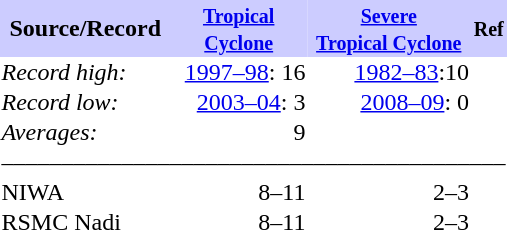<table class="toccolours" cellspacing="0" style="float:right; margin-left:1em;">
<tr style="background:#ccccff">
<th>Source/Record</th>
<th><small><a href='#'>Tropical<br>Cyclone</a></small></th>
<th><small><a href='#'>Severe<br>Tropical Cyclone</a></small></th>
<th align="center"><small>Ref</small></th>
</tr>
<tr>
<td><em>Record high:</em></td>
<td align="right"><a href='#'>1997–98</a>: 16</td>
<td align="right"><a href='#'>1982–83</a>:10</td>
<td align="right"></td>
</tr>
<tr>
<td><em>Record low:</em></td>
<td align="right"><a href='#'>2003–04</a>: 3</td>
<td align="right"><a href='#'>2008–09</a>: 0</td>
<td align="right"></td>
</tr>
<tr>
<td><em>Averages:</em></td>
<td align="right">9</td>
<td align="right"></td>
<td align="right"></td>
</tr>
<tr>
<td colspan="5" align="center">––––––––––––––––––––––––––––––––––––––––––</td>
</tr>
<tr>
<td>NIWA</td>
<td align="right">8–11</td>
<td align="right">2–3</td>
<td align="right"></td>
</tr>
<tr>
<td>RSMC Nadi</td>
<td align="right">8–11</td>
<td align="right">2–3</td>
<td align="right"></td>
</tr>
</table>
